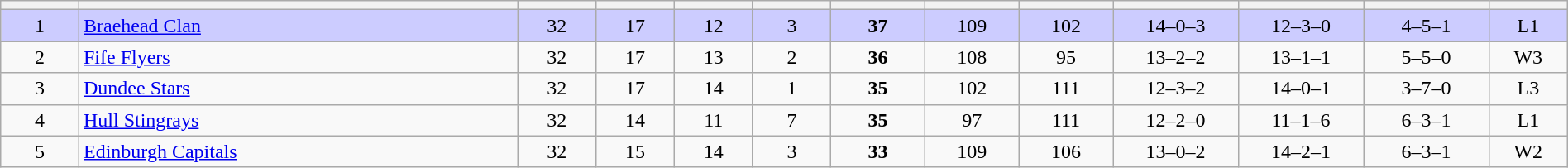<table class="wikitable" style="width: 100%">
<tr>
<th width="5%"></th>
<th width="28%"></th>
<th width="5%"></th>
<th width="5%"></th>
<th width="5%"></th>
<th width="5%"></th>
<th width="6%"></th>
<th width="6%"></th>
<th width="6%"></th>
<th width="8%"></th>
<th width="8%"></th>
<th width="8%"></th>
<th width="5%"></th>
</tr>
<tr align=center bgcolor="#ccccff">
<td>1</td>
<td align=left><a href='#'>Braehead Clan</a></td>
<td>32</td>
<td>17</td>
<td>12</td>
<td>3</td>
<td><strong>37</strong></td>
<td>109</td>
<td>102</td>
<td>14–0–3</td>
<td>12–3–0</td>
<td>4–5–1</td>
<td>L1</td>
</tr>
<tr align=center>
<td>2</td>
<td align=left><a href='#'>Fife Flyers</a></td>
<td>32</td>
<td>17</td>
<td>13</td>
<td>2</td>
<td><strong>36</strong></td>
<td>108</td>
<td>95</td>
<td>13–2–2</td>
<td>13–1–1</td>
<td>5–5–0</td>
<td>W3</td>
</tr>
<tr align=center>
<td>3</td>
<td align=left><a href='#'>Dundee Stars</a></td>
<td>32</td>
<td>17</td>
<td>14</td>
<td>1</td>
<td><strong>35</strong></td>
<td>102</td>
<td>111</td>
<td>12–3–2</td>
<td>14–0–1</td>
<td>3–7–0</td>
<td>L3</td>
</tr>
<tr align=center>
<td>4</td>
<td align=left><a href='#'>Hull Stingrays</a></td>
<td>32</td>
<td>14</td>
<td>11</td>
<td>7</td>
<td><strong>35</strong></td>
<td>97</td>
<td>111</td>
<td>12–2–0</td>
<td>11–1–6</td>
<td>6–3–1</td>
<td>L1</td>
</tr>
<tr align=center>
<td>5</td>
<td align=left><a href='#'>Edinburgh Capitals</a></td>
<td>32</td>
<td>15</td>
<td>14</td>
<td>3</td>
<td><strong>33</strong></td>
<td>109</td>
<td>106</td>
<td>13–0–2</td>
<td>14–2–1</td>
<td>6–3–1</td>
<td>W2</td>
</tr>
</table>
